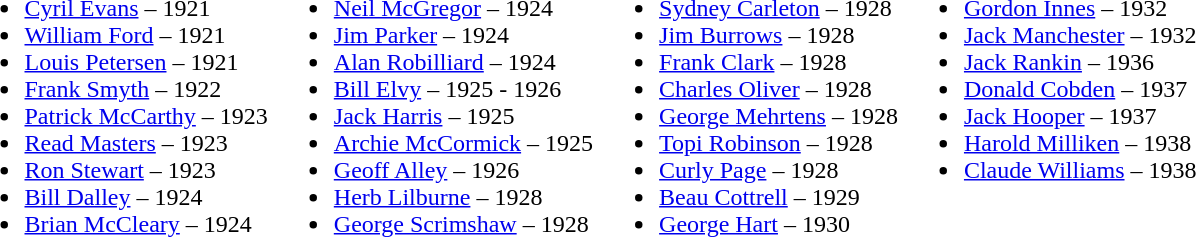<table border="0">
<tr valign="top">
<td><br><ul><li><a href='#'>Cyril Evans</a> – 1921</li><li><a href='#'>William Ford</a> – 1921</li><li><a href='#'>Louis Petersen</a> – 1921</li><li><a href='#'>Frank Smyth</a> – 1922</li><li><a href='#'>Patrick McCarthy</a> – 1923</li><li><a href='#'>Read Masters</a> – 1923</li><li><a href='#'>Ron Stewart</a> – 1923</li><li><a href='#'>Bill Dalley</a> – 1924</li><li><a href='#'>Brian McCleary</a> – 1924</li></ul></td>
<td><br><ul><li><a href='#'>Neil McGregor</a> – 1924</li><li><a href='#'>Jim Parker</a> – 1924</li><li><a href='#'>Alan Robilliard</a> – 1924</li><li><a href='#'>Bill Elvy</a> – 1925 - 1926</li><li><a href='#'>Jack Harris</a> – 1925</li><li><a href='#'>Archie McCormick</a> – 1925</li><li><a href='#'>Geoff Alley</a> – 1926</li><li><a href='#'>Herb Lilburne</a> – 1928</li><li><a href='#'>George Scrimshaw</a> – 1928</li></ul></td>
<td><br><ul><li><a href='#'>Sydney Carleton</a> – 1928</li><li><a href='#'>Jim Burrows</a> – 1928</li><li><a href='#'>Frank Clark</a> – 1928</li><li><a href='#'>Charles Oliver</a> – 1928</li><li><a href='#'>George Mehrtens</a> – 1928</li><li><a href='#'>Topi Robinson</a> – 1928</li><li><a href='#'>Curly Page</a> – 1928</li><li><a href='#'>Beau Cottrell</a> – 1929</li><li><a href='#'>George Hart</a> – 1930</li></ul></td>
<td><br><ul><li><a href='#'>Gordon Innes</a> – 1932</li><li><a href='#'>Jack Manchester</a> – 1932</li><li><a href='#'>Jack Rankin</a> – 1936</li><li><a href='#'>Donald Cobden</a> – 1937</li><li><a href='#'>Jack Hooper</a> – 1937</li><li><a href='#'>Harold Milliken</a> – 1938</li><li><a href='#'>Claude Williams</a> – 1938</li></ul></td>
</tr>
</table>
